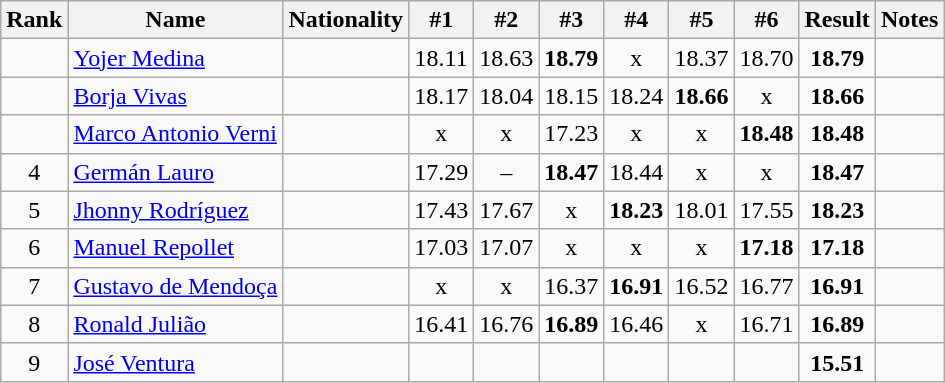<table class="wikitable sortable" style="text-align:center">
<tr>
<th>Rank</th>
<th>Name</th>
<th>Nationality</th>
<th>#1</th>
<th>#2</th>
<th>#3</th>
<th>#4</th>
<th>#5</th>
<th>#6</th>
<th>Result</th>
<th>Notes</th>
</tr>
<tr>
<td></td>
<td align=left><a href='#'>Yojer Medina</a></td>
<td align=left></td>
<td>18.11</td>
<td>18.63</td>
<td><strong>18.79</strong></td>
<td>x</td>
<td>18.37</td>
<td>18.70</td>
<td><strong>18.79</strong></td>
<td></td>
</tr>
<tr>
<td></td>
<td align=left><a href='#'>Borja Vivas</a></td>
<td align=left></td>
<td>18.17</td>
<td>18.04</td>
<td>18.15</td>
<td>18.24</td>
<td><strong>18.66</strong></td>
<td>x</td>
<td><strong>18.66</strong></td>
<td></td>
</tr>
<tr>
<td></td>
<td align=left><a href='#'>Marco Antonio Verni</a></td>
<td align=left></td>
<td>x</td>
<td>x</td>
<td>17.23</td>
<td>x</td>
<td>x</td>
<td><strong>18.48</strong></td>
<td><strong>18.48</strong></td>
<td></td>
</tr>
<tr>
<td>4</td>
<td align=left><a href='#'>Germán Lauro</a></td>
<td align=left></td>
<td>17.29</td>
<td>–</td>
<td><strong>18.47</strong></td>
<td>18.44</td>
<td>x</td>
<td>x</td>
<td><strong>18.47</strong></td>
<td></td>
</tr>
<tr>
<td>5</td>
<td align=left><a href='#'>Jhonny Rodríguez</a></td>
<td align=left></td>
<td>17.43</td>
<td>17.67</td>
<td>x</td>
<td><strong>18.23</strong></td>
<td>18.01</td>
<td>17.55</td>
<td><strong>18.23</strong></td>
<td></td>
</tr>
<tr>
<td>6</td>
<td align=left><a href='#'>Manuel Repollet</a></td>
<td align=left></td>
<td>17.03</td>
<td>17.07</td>
<td>x</td>
<td>x</td>
<td>x</td>
<td><strong>17.18</strong></td>
<td><strong>17.18</strong></td>
<td></td>
</tr>
<tr>
<td>7</td>
<td align=left><a href='#'>Gustavo de Mendoça</a></td>
<td align=left></td>
<td>x</td>
<td>x</td>
<td>16.37</td>
<td><strong>16.91</strong></td>
<td>16.52</td>
<td>16.77</td>
<td><strong>16.91</strong></td>
<td></td>
</tr>
<tr>
<td>8</td>
<td align=left><a href='#'>Ronald Julião</a></td>
<td align=left></td>
<td>16.41</td>
<td>16.76</td>
<td><strong>16.89</strong></td>
<td>16.46</td>
<td>x</td>
<td>16.71</td>
<td><strong>16.89</strong></td>
<td></td>
</tr>
<tr>
<td>9</td>
<td align=left><a href='#'>José Ventura</a></td>
<td align=left></td>
<td></td>
<td></td>
<td></td>
<td></td>
<td></td>
<td></td>
<td><strong>15.51</strong></td>
<td></td>
</tr>
</table>
